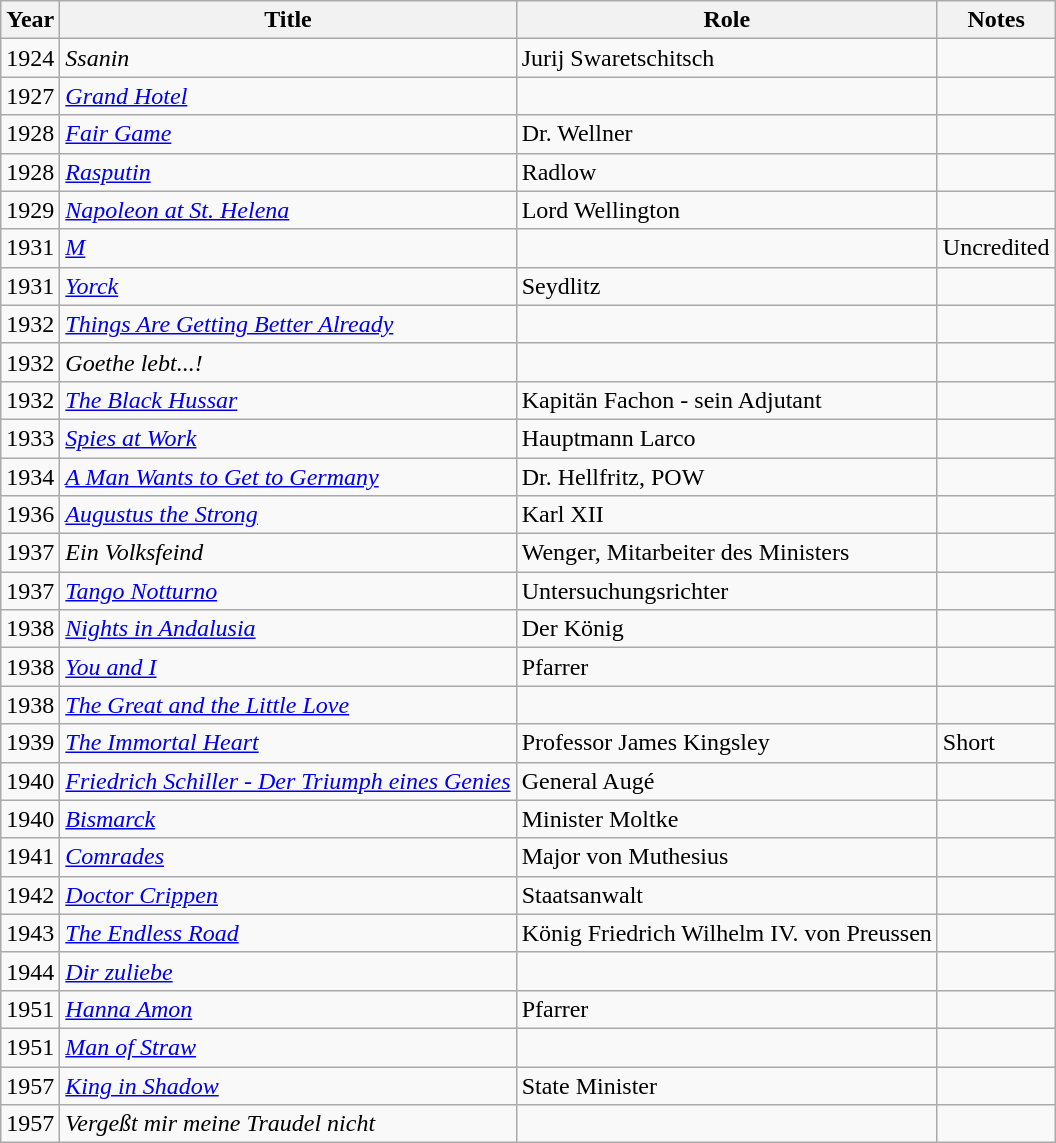<table class="wikitable">
<tr>
<th>Year</th>
<th>Title</th>
<th>Role</th>
<th>Notes</th>
</tr>
<tr>
<td>1924</td>
<td><em>Ssanin</em></td>
<td>Jurij Swaretschitsch</td>
<td></td>
</tr>
<tr>
<td>1927</td>
<td><em><a href='#'>Grand Hotel</a></em></td>
<td></td>
<td></td>
</tr>
<tr>
<td>1928</td>
<td><em><a href='#'>Fair Game</a></em></td>
<td>Dr. Wellner</td>
<td></td>
</tr>
<tr>
<td>1928</td>
<td><em><a href='#'>Rasputin</a></em></td>
<td>Radlow</td>
<td></td>
</tr>
<tr>
<td>1929</td>
<td><em><a href='#'>Napoleon at St. Helena</a></em></td>
<td>Lord Wellington</td>
<td></td>
</tr>
<tr>
<td>1931</td>
<td><em><a href='#'>M</a></em></td>
<td></td>
<td>Uncredited</td>
</tr>
<tr>
<td>1931</td>
<td><em><a href='#'>Yorck</a></em></td>
<td>Seydlitz</td>
<td></td>
</tr>
<tr>
<td>1932</td>
<td><em><a href='#'>Things Are Getting Better Already</a></em></td>
<td></td>
<td></td>
</tr>
<tr>
<td>1932</td>
<td><em>Goethe lebt...!</em></td>
<td></td>
<td></td>
</tr>
<tr>
<td>1932</td>
<td><em><a href='#'>The Black Hussar</a></em></td>
<td>Kapitän Fachon - sein Adjutant</td>
<td></td>
</tr>
<tr>
<td>1933</td>
<td><em><a href='#'>Spies at Work</a></em></td>
<td>Hauptmann Larco</td>
<td></td>
</tr>
<tr>
<td>1934</td>
<td><em><a href='#'>A Man Wants to Get to Germany</a></em></td>
<td>Dr. Hellfritz, POW</td>
<td></td>
</tr>
<tr>
<td>1936</td>
<td><em><a href='#'>Augustus the Strong</a></em></td>
<td>Karl XII</td>
<td></td>
</tr>
<tr>
<td>1937</td>
<td><em>Ein Volksfeind</em></td>
<td>Wenger, Mitarbeiter des Ministers</td>
<td></td>
</tr>
<tr>
<td>1937</td>
<td><em><a href='#'>Tango Notturno</a></em></td>
<td>Untersuchungsrichter</td>
<td></td>
</tr>
<tr>
<td>1938</td>
<td><em><a href='#'>Nights in Andalusia</a></em></td>
<td>Der König</td>
<td></td>
</tr>
<tr>
<td>1938</td>
<td><em><a href='#'>You and I</a></em></td>
<td>Pfarrer</td>
<td></td>
</tr>
<tr>
<td>1938</td>
<td><em><a href='#'>The Great and the Little Love</a></em></td>
<td></td>
<td></td>
</tr>
<tr>
<td>1939</td>
<td><em><a href='#'>The Immortal Heart</a></em></td>
<td>Professor James Kingsley</td>
<td>Short</td>
</tr>
<tr>
<td>1940</td>
<td><em><a href='#'>Friedrich Schiller - Der Triumph eines Genies</a></em></td>
<td>General Augé</td>
<td></td>
</tr>
<tr>
<td>1940</td>
<td><em><a href='#'>Bismarck</a></em></td>
<td>Minister Moltke</td>
<td></td>
</tr>
<tr>
<td>1941</td>
<td><em><a href='#'>Comrades</a></em></td>
<td>Major von Muthesius</td>
<td></td>
</tr>
<tr>
<td>1942</td>
<td><em><a href='#'>Doctor Crippen</a></em></td>
<td>Staatsanwalt</td>
<td></td>
</tr>
<tr>
<td>1943</td>
<td><em><a href='#'>The Endless Road</a></em></td>
<td>König Friedrich Wilhelm IV. von Preussen</td>
<td></td>
</tr>
<tr>
<td>1944</td>
<td><em><a href='#'>Dir zuliebe</a></em></td>
<td></td>
<td></td>
</tr>
<tr>
<td>1951</td>
<td><em><a href='#'>Hanna Amon</a></em></td>
<td>Pfarrer</td>
<td></td>
</tr>
<tr>
<td>1951</td>
<td><em><a href='#'>Man of Straw</a></em></td>
<td></td>
<td></td>
</tr>
<tr>
<td>1957</td>
<td><em><a href='#'>King in Shadow</a></em></td>
<td>State Minister</td>
<td></td>
</tr>
<tr>
<td>1957</td>
<td><em>Vergeßt mir meine Traudel nicht</em></td>
<td></td>
<td></td>
</tr>
</table>
